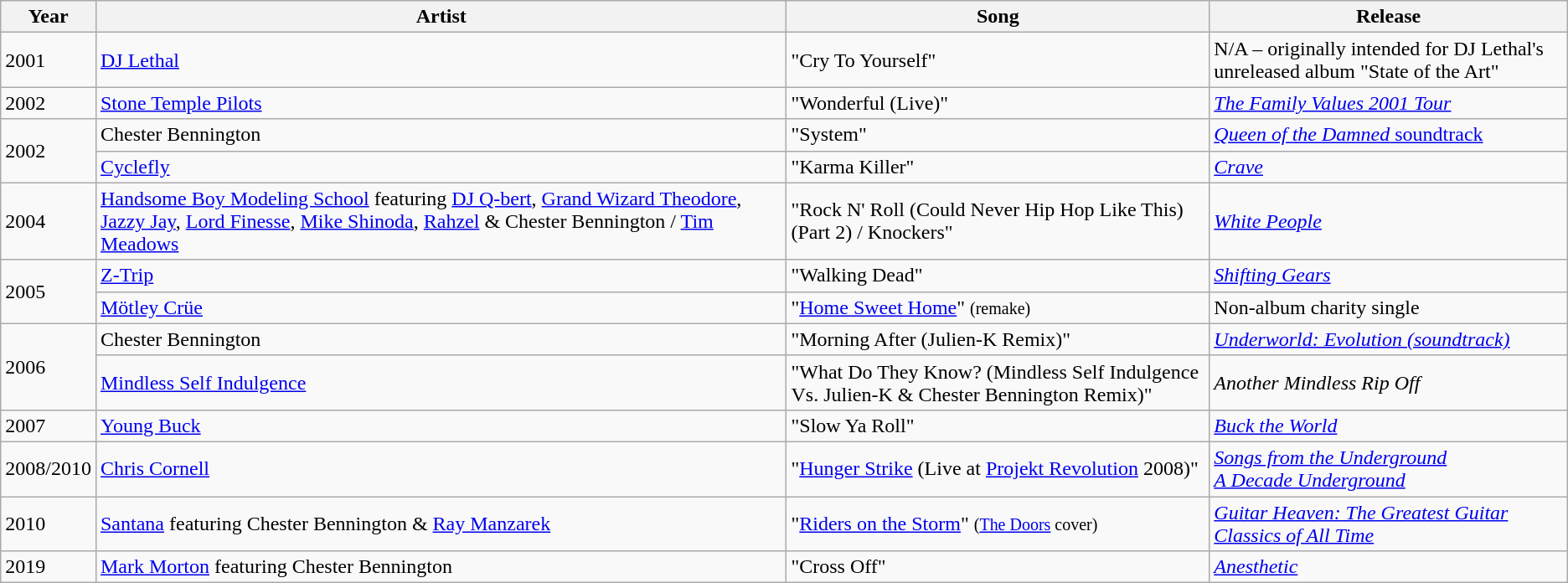<table class="wikitable">
<tr>
<th>Year</th>
<th>Artist</th>
<th>Song</th>
<th>Release</th>
</tr>
<tr>
<td rowspan="1">2001</td>
<td><a href='#'>DJ Lethal</a></td>
<td>"Cry To Yourself"</td>
<td>N/A – originally intended for DJ Lethal's unreleased album "State of the Art"</td>
</tr>
<tr>
<td rowspan="1">2002</td>
<td><a href='#'>Stone Temple Pilots</a></td>
<td>"Wonderful (Live)"</td>
<td><em><a href='#'>The Family Values 2001 Tour</a></em></td>
</tr>
<tr>
<td rowspan="2">2002</td>
<td>Chester Bennington</td>
<td>"System"</td>
<td><a href='#'><em>Queen of the Damned</em> soundtrack</a></td>
</tr>
<tr>
<td><a href='#'>Cyclefly</a></td>
<td>"Karma Killer"</td>
<td><em><a href='#'>Crave</a></em></td>
</tr>
<tr>
<td>2004</td>
<td><a href='#'>Handsome Boy Modeling School</a> featuring <a href='#'>DJ Q-bert</a>, <a href='#'>Grand Wizard Theodore</a>, <a href='#'>Jazzy Jay</a>, <a href='#'>Lord Finesse</a>, <a href='#'>Mike Shinoda</a>, <a href='#'>Rahzel</a> & Chester Bennington / <a href='#'>Tim Meadows</a></td>
<td>"Rock N' Roll (Could Never Hip Hop Like This) (Part 2) / Knockers"</td>
<td><em><a href='#'>White People</a></em></td>
</tr>
<tr>
<td rowspan=2>2005</td>
<td><a href='#'>Z-Trip</a></td>
<td>"Walking Dead"</td>
<td><em><a href='#'>Shifting Gears</a></em></td>
</tr>
<tr>
<td><a href='#'>Mötley Crüe</a></td>
<td>"<a href='#'>Home Sweet Home</a>" <small>(remake)</small></td>
<td>Non-album charity single</td>
</tr>
<tr>
<td rowspan=2>2006</td>
<td>Chester Bennington</td>
<td>"Morning After (Julien-K Remix)"</td>
<td><em><a href='#'>Underworld: Evolution (soundtrack)</a></em></td>
</tr>
<tr>
<td><a href='#'>Mindless Self Indulgence</a></td>
<td>"What Do They Know? (Mindless Self Indulgence Vs. Julien-K & Chester Bennington Remix)"</td>
<td><em>Another Mindless Rip Off</em></td>
</tr>
<tr>
<td>2007</td>
<td><a href='#'>Young Buck</a></td>
<td>"Slow Ya Roll"</td>
<td><em><a href='#'>Buck the World</a></em></td>
</tr>
<tr>
<td>2008/2010</td>
<td><a href='#'>Chris Cornell</a></td>
<td>"<a href='#'>Hunger Strike</a> (Live at <a href='#'>Projekt Revolution</a> 2008)"</td>
<td><em><a href='#'>Songs from the Underground</a></em><br><em><a href='#'>A Decade Underground</a></em></td>
</tr>
<tr>
<td>2010</td>
<td><a href='#'>Santana</a> featuring Chester Bennington & <a href='#'>Ray Manzarek</a></td>
<td>"<a href='#'>Riders on the Storm</a>" <small>(<a href='#'>The Doors</a> cover)</small></td>
<td><em><a href='#'>Guitar Heaven: The Greatest Guitar Classics of All Time</a></em></td>
</tr>
<tr>
<td>2019</td>
<td><a href='#'>Mark Morton</a> featuring Chester Bennington</td>
<td>"Cross Off"</td>
<td><em><a href='#'>Anesthetic</a></em></td>
</tr>
</table>
